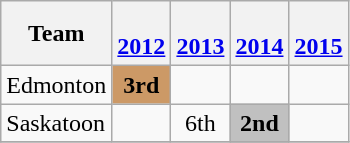<table class="wikitable" style="text-align: center;">
<tr>
<th>Team</th>
<th><br><a href='#'>2012</a></th>
<th><br><a href='#'>2013</a></th>
<th><br><a href='#'>2014</a></th>
<th><br><a href='#'>2015</a></th>
</tr>
<tr>
<td align="left">Edmonton</td>
<td style="background:#c96;"><strong>3rd</strong></td>
<td></td>
<td></td>
<td></td>
</tr>
<tr>
<td align="left">Saskatoon</td>
<td></td>
<td>6th</td>
<td style="background:silver;"><strong>2nd</strong></td>
<td></td>
</tr>
<tr>
</tr>
</table>
